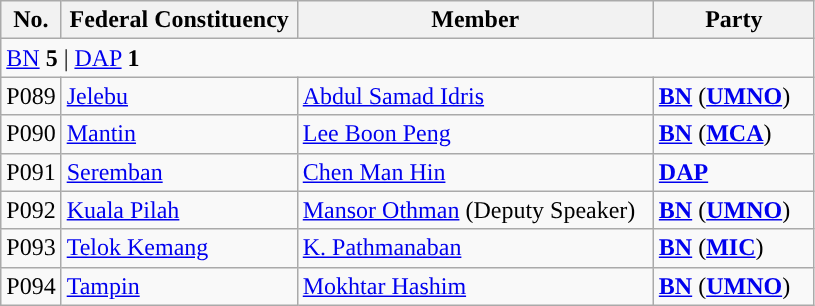<table class="wikitable sortable">
<tr>
<th style="width:30px;">No.</th>
<th style="width:150px;">Federal Constituency</th>
<th style="width:230px;">Member</th>
<th style="width:100px;">Party</th>
</tr>
<tr>
<td colspan="4"><a href='#'>BN</a> <strong>5</strong> | <a href='#'>DAP</a> <strong>1</strong></td>
</tr>
<tr>
<td>P089</td>
<td><a href='#'>Jelebu</a></td>
<td><a href='#'>Abdul Samad Idris</a></td>
<td><strong><a href='#'>BN</a></strong> (<strong><a href='#'>UMNO</a></strong>)</td>
</tr>
<tr>
<td>P090</td>
<td><a href='#'>Mantin</a></td>
<td><a href='#'>Lee Boon Peng</a></td>
<td><strong><a href='#'>BN</a></strong> (<strong><a href='#'>MCA</a></strong>)</td>
</tr>
<tr>
<td>P091</td>
<td><a href='#'>Seremban</a></td>
<td><a href='#'>Chen Man Hin</a></td>
<td><strong><a href='#'>DAP</a></strong></td>
</tr>
<tr>
<td>P092</td>
<td><a href='#'>Kuala Pilah</a></td>
<td><a href='#'>Mansor Othman</a> (Deputy Speaker)</td>
<td><strong><a href='#'>BN</a></strong> (<strong><a href='#'>UMNO</a></strong>)</td>
</tr>
<tr>
<td>P093</td>
<td><a href='#'>Telok Kemang</a></td>
<td><a href='#'>K. Pathmanaban</a></td>
<td><strong><a href='#'>BN</a></strong> (<strong><a href='#'>MIC</a></strong>)</td>
</tr>
<tr>
<td>P094</td>
<td><a href='#'>Tampin</a></td>
<td><a href='#'>Mokhtar Hashim</a></td>
<td><strong><a href='#'>BN</a></strong> (<strong><a href='#'>UMNO</a></strong>)</td>
</tr>
</table>
